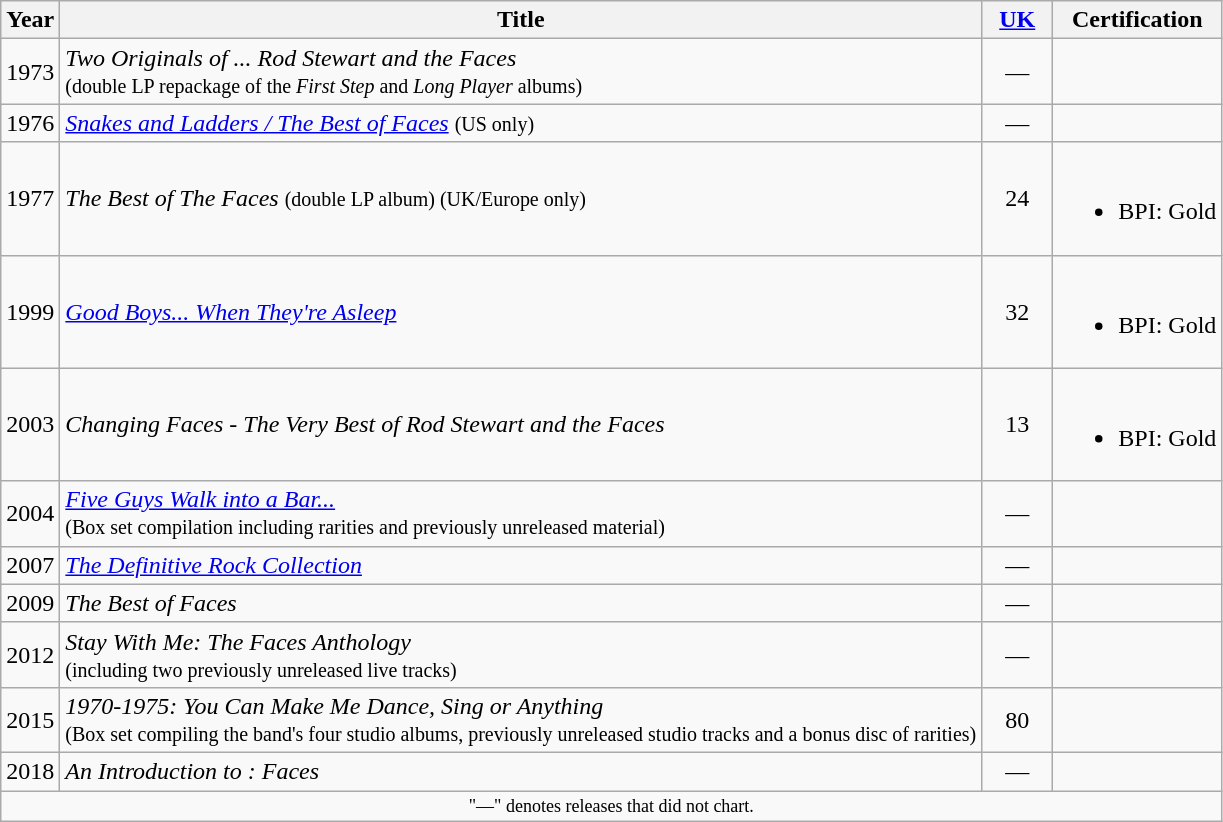<table class="wikitable">
<tr>
<th>Year</th>
<th>Title</th>
<th width="40"><a href='#'>UK</a><br></th>
<th>Certification</th>
</tr>
<tr>
<td>1973</td>
<td><em>Two Originals of ... Rod Stewart and the Faces</em><br><small>(double LP repackage of the <em>First Step</em> and <em>Long Player</em> albums)</small></td>
<td align="center">—</td>
<td></td>
</tr>
<tr>
<td>1976</td>
<td><em><a href='#'>Snakes and Ladders / The Best of Faces</a></em> <small>(US only)</small></td>
<td align="center">—</td>
<td></td>
</tr>
<tr>
<td>1977</td>
<td><em>The Best of The Faces</em> <small>(double LP album) (UK/Europe only)</small></td>
<td align="center">24</td>
<td><br><ul><li>BPI: Gold</li></ul></td>
</tr>
<tr>
<td>1999</td>
<td><em><a href='#'>Good Boys... When They're Asleep</a></em></td>
<td align="center">32</td>
<td><br><ul><li>BPI: Gold</li></ul></td>
</tr>
<tr>
<td>2003</td>
<td><em>Changing Faces - The Very Best of Rod Stewart and the Faces</em></td>
<td align="center">13</td>
<td><br><ul><li>BPI: Gold</li></ul></td>
</tr>
<tr>
<td>2004</td>
<td><em><a href='#'>Five Guys Walk into a Bar...</a></em><br><small>(Box set compilation including rarities and previously unreleased material)</small></td>
<td align="center">—</td>
<td></td>
</tr>
<tr>
<td>2007</td>
<td><em><a href='#'>The Definitive Rock Collection</a></em></td>
<td align="center">—</td>
<td></td>
</tr>
<tr>
<td>2009</td>
<td><em>The Best of Faces</em></td>
<td align="center">—</td>
<td></td>
</tr>
<tr>
<td>2012</td>
<td><em>Stay With Me: The Faces Anthology</em><br><small>(including two previously unreleased live tracks)</small></td>
<td align="center">—</td>
<td></td>
</tr>
<tr>
<td>2015</td>
<td><em>1970-1975: You Can Make Me Dance, Sing or Anything</em><br><small>(Box set compiling the band's four studio albums, previously unreleased studio tracks and a bonus disc of rarities)</small></td>
<td align="center">80</td>
<td></td>
</tr>
<tr>
<td>2018</td>
<td><em>An Introduction to : Faces</em></td>
<td align="center">—</td>
<td></td>
</tr>
<tr>
<td colspan="8" style="text-align:center; font-size:9pt;">"—" denotes releases that did not chart.</td>
</tr>
</table>
